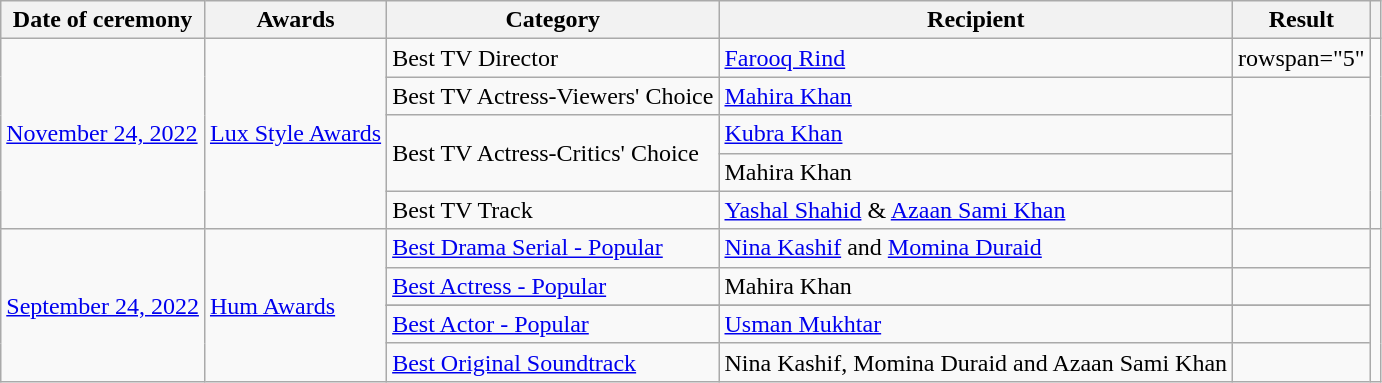<table class="wikitable">
<tr>
<th>Date of ceremony</th>
<th>Awards</th>
<th>Category</th>
<th>Recipient</th>
<th>Result</th>
<th></th>
</tr>
<tr>
<td rowspan="5"><a href='#'>November 24, 2022</a></td>
<td rowspan="5"><a href='#'>Lux Style Awards</a></td>
<td>Best TV Director</td>
<td><a href='#'>Farooq Rind</a></td>
<td>rowspan="5" </td>
<td rowspan="5"></td>
</tr>
<tr>
<td>Best TV Actress-Viewers' Choice</td>
<td><a href='#'>Mahira Khan</a></td>
</tr>
<tr>
<td rowspan="2">Best TV Actress-Critics' Choice</td>
<td><a href='#'>Kubra Khan</a></td>
</tr>
<tr>
<td>Mahira Khan</td>
</tr>
<tr>
<td>Best TV Track</td>
<td><a href='#'>Yashal Shahid</a> & <a href='#'>Azaan Sami Khan</a></td>
</tr>
<tr>
<td rowspan="5"><a href='#'>September 24, 2022</a></td>
<td rowspan="5"><a href='#'>Hum Awards</a></td>
<td><a href='#'>Best Drama Serial - Popular</a></td>
<td><a href='#'>Nina Kashif</a> and <a href='#'>Momina Duraid</a></td>
<td></td>
<td rowspan="5"></td>
</tr>
<tr>
<td><a href='#'>Best Actress - Popular</a></td>
<td>Mahira Khan</td>
<td></td>
</tr>
<tr>
</tr>
<tr>
<td><a href='#'>Best Actor - Popular</a></td>
<td><a href='#'>Usman Mukhtar</a></td>
<td></td>
</tr>
<tr>
<td><a href='#'>Best Original Soundtrack</a></td>
<td>Nina Kashif, Momina Duraid and Azaan Sami Khan</td>
<td></td>
</tr>
</table>
